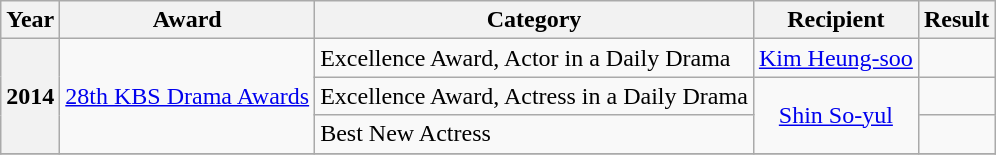<table class="wikitable">
<tr>
<th>Year</th>
<th>Award</th>
<th>Category</th>
<th>Recipient</th>
<th>Result</th>
</tr>
<tr>
<th rowspan="3" style="text-align:center;">2014</th>
<td rowspan="3"><a href='#'>28th KBS Drama Awards</a></td>
<td>Excellence Award, Actor in a Daily Drama</td>
<td style="text-align:center;"><a href='#'>Kim Heung-soo</a></td>
<td></td>
</tr>
<tr>
<td>Excellence Award, Actress in a Daily Drama</td>
<td rowspan="2" style="text-align:center;"><a href='#'>Shin So-yul</a></td>
<td></td>
</tr>
<tr>
<td>Best New Actress</td>
<td></td>
</tr>
<tr>
</tr>
</table>
